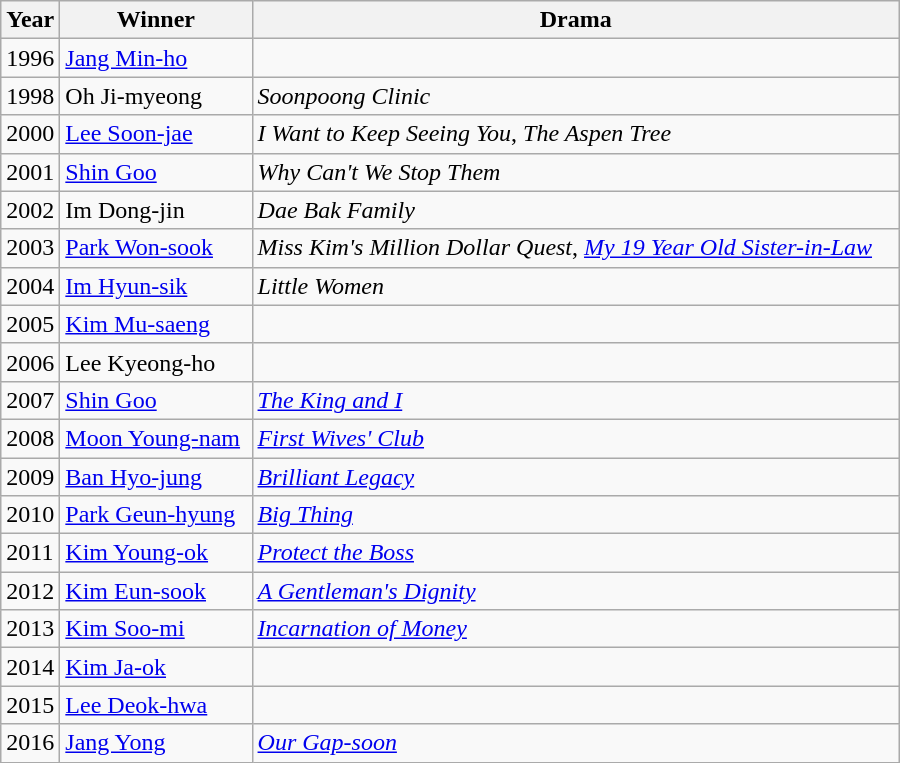<table class="wikitable" style="width:600px">
<tr>
<th width=10>Year</th>
<th>Winner</th>
<th>Drama</th>
</tr>
<tr>
<td>1996</td>
<td><a href='#'>Jang Min-ho</a></td>
<td></td>
</tr>
<tr>
<td>1998</td>
<td>Oh Ji-myeong</td>
<td><em>Soonpoong Clinic</em></td>
</tr>
<tr>
<td>2000</td>
<td><a href='#'>Lee Soon-jae</a></td>
<td><em>I Want to Keep Seeing You</em>, <em>The Aspen Tree</em></td>
</tr>
<tr>
<td>2001</td>
<td><a href='#'>Shin Goo</a></td>
<td><em>Why Can't We Stop Them</em></td>
</tr>
<tr>
<td>2002</td>
<td>Im Dong-jin</td>
<td><em>Dae Bak Family</em></td>
</tr>
<tr>
<td>2003</td>
<td><a href='#'>Park Won-sook</a></td>
<td><em>Miss Kim's Million Dollar Quest</em>, <em><a href='#'>My 19 Year Old Sister-in-Law</a></em></td>
</tr>
<tr>
<td>2004</td>
<td><a href='#'>Im Hyun-sik</a></td>
<td><em>Little Women</em></td>
</tr>
<tr>
<td>2005</td>
<td><a href='#'>Kim Mu-saeng</a></td>
<td></td>
</tr>
<tr>
<td>2006</td>
<td>Lee Kyeong-ho </td>
<td></td>
</tr>
<tr>
<td>2007</td>
<td><a href='#'>Shin Goo</a></td>
<td><em><a href='#'>The King and I</a></em></td>
</tr>
<tr>
<td>2008</td>
<td><a href='#'>Moon Young-nam</a></td>
<td><em><a href='#'>First Wives' Club</a></em></td>
</tr>
<tr>
<td>2009</td>
<td><a href='#'>Ban Hyo-jung</a></td>
<td><em><a href='#'>Brilliant Legacy</a></em></td>
</tr>
<tr>
<td>2010</td>
<td><a href='#'>Park Geun-hyung</a></td>
<td><em><a href='#'>Big Thing</a></em></td>
</tr>
<tr>
<td>2011</td>
<td><a href='#'>Kim Young-ok</a></td>
<td><em><a href='#'>Protect the Boss</a></em></td>
</tr>
<tr>
<td>2012</td>
<td><a href='#'>Kim Eun-sook</a></td>
<td><em><a href='#'>A Gentleman's Dignity</a></em></td>
</tr>
<tr>
<td>2013</td>
<td><a href='#'>Kim Soo-mi</a></td>
<td><em><a href='#'>Incarnation of Money</a></em></td>
</tr>
<tr>
<td>2014</td>
<td><a href='#'>Kim Ja-ok</a></td>
<td></td>
</tr>
<tr>
<td>2015</td>
<td><a href='#'>Lee Deok-hwa</a></td>
<td></td>
</tr>
<tr>
<td>2016</td>
<td><a href='#'>Jang Yong</a></td>
<td><em><a href='#'>Our Gap-soon</a></em></td>
</tr>
</table>
